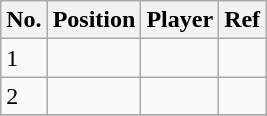<table class="wikitable plainrowheaders sortable" style="text-align:center; text-align:left">
<tr>
<th scope="col">No.</th>
<th scope="col">Position</th>
<th scope="col">Player</th>
<th><strong>Ref</strong></th>
</tr>
<tr>
<td>1</td>
<td></td>
<td></td>
<td></td>
</tr>
<tr>
<td>2</td>
<td></td>
<td></td>
<td></td>
</tr>
<tr>
</tr>
</table>
